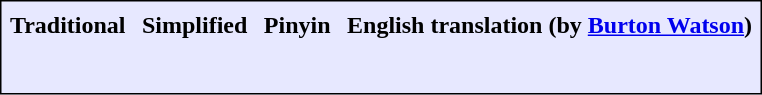<table align=center cellpadding="5" cellspacing="1" style="border:1px solid black; background-color:#e7e8ff;">
<tr align=center bgcolor=#d7a8ff>
</tr>
<tr>
<th>Traditional</th>
<th>Simplified</th>
<th>Pinyin</th>
<th>English translation (by <a href='#'>Burton Watson</a>)</th>
</tr>
<tr valign=top>
<td><br></td>
<td><br></td>
<td><br></td>
<td><br></td>
</tr>
<tr>
</tr>
</table>
